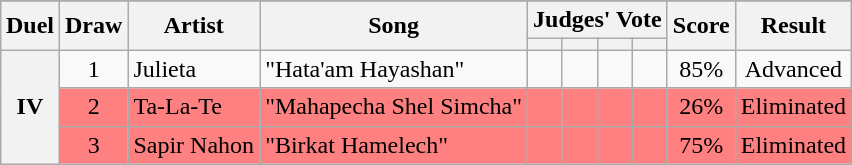<table class="sortable wikitable" style="margin: 1em auto 1em auto; text-align:center;">
<tr>
</tr>
<tr>
<th rowspan="2" class="unsortable">Duel</th>
<th rowspan="2">Draw</th>
<th rowspan="2">Artist</th>
<th rowspan="2">Song</th>
<th colspan="4" class="unsortable">Judges' Vote</th>
<th rowspan="2">Score</th>
<th rowspan="2">Result</th>
</tr>
<tr>
<th class="unsortable"></th>
<th class="unsortable"></th>
<th class="unsortable"></th>
<th class="unsortable"></th>
</tr>
<tr>
<th rowspan="3">IV</th>
<td>1</td>
<td align="left">Julieta</td>
<td align="left">"Hata'am Hayashan"</td>
<td></td>
<td></td>
<td></td>
<td></td>
<td>85%</td>
<td>Advanced</td>
</tr>
<tr style="background:#fe8080;">
<td>2</td>
<td align="left">Ta-La-Te</td>
<td align="left">"Mahapecha Shel Simcha"</td>
<td></td>
<td></td>
<td></td>
<td></td>
<td>26%</td>
<td>Eliminated</td>
</tr>
<tr style="background:#fe8080;">
<td>3</td>
<td align="left">Sapir Nahon</td>
<td align="left">"Birkat Hamelech"</td>
<td></td>
<td></td>
<td></td>
<td></td>
<td>75%</td>
<td>Eliminated</td>
</tr>
</table>
